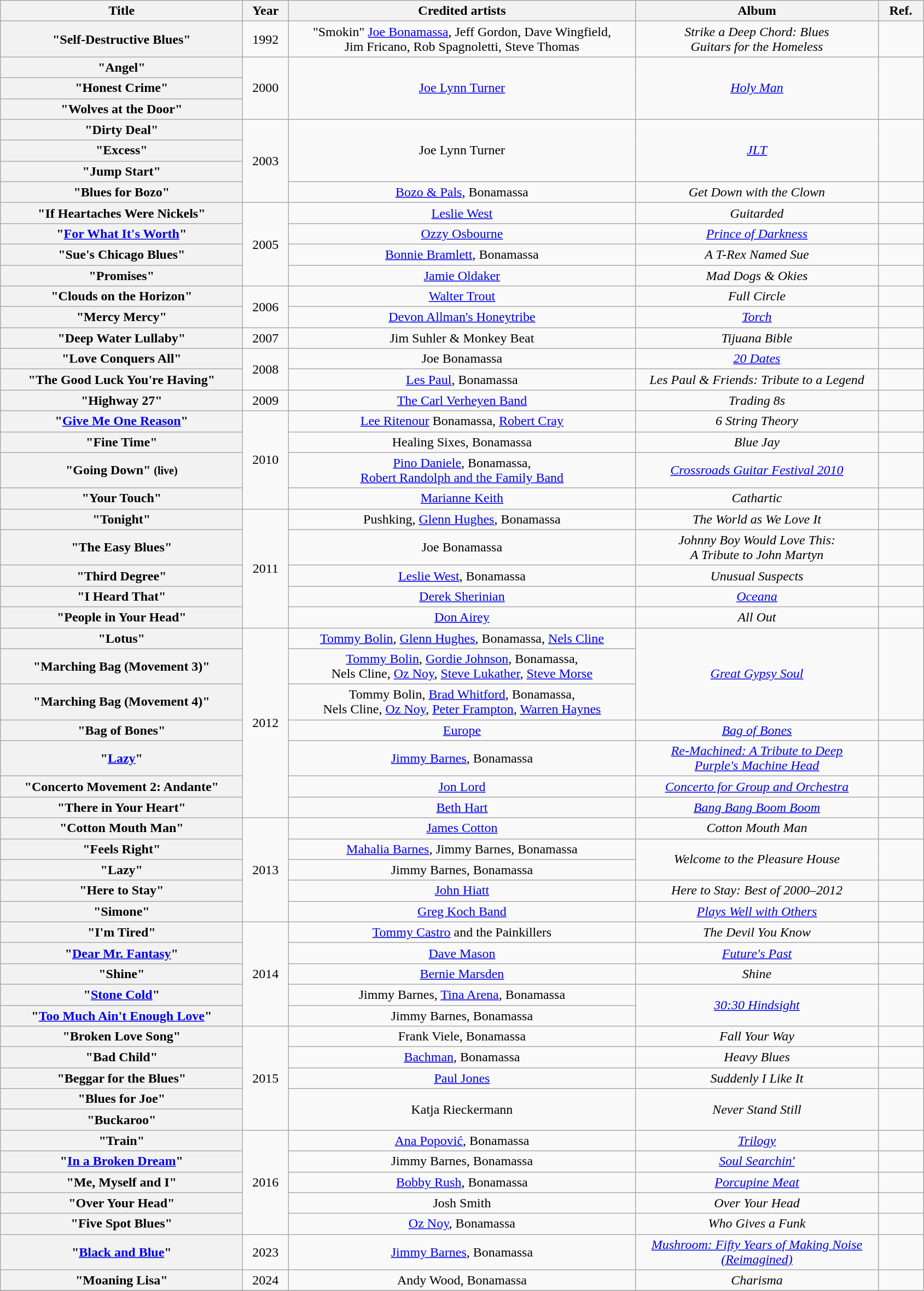<table class="wikitable plainrowheaders" style="text-align:center;">
<tr>
<th scope="col" style="width:18em;">Title</th>
<th scope="col" style="width:3em;">Year</th>
<th scope="col" style="width:26em;">Credited artists</th>
<th scope="col" style="width:18em;">Album</th>
<th scope="col" style="width:3em;">Ref.</th>
</tr>
<tr>
<th scope="row">"Self-Destructive Blues"</th>
<td>1992</td>
<td>"Smokin" <a href='#'>Joe Bonamassa</a>, Jeff Gordon, Dave Wingfield,<br>Jim Fricano, Rob Spagnoletti, Steve Thomas</td>
<td><em>Strike a Deep Chord: Blues<br>Guitars for the Homeless</em></td>
<td></td>
</tr>
<tr>
<th scope="row">"Angel"</th>
<td rowspan="3">2000</td>
<td rowspan="3"><a href='#'>Joe Lynn Turner</a></td>
<td rowspan="3"><em><a href='#'>Holy Man</a></em></td>
<td rowspan="3"></td>
</tr>
<tr>
<th scope="row">"Honest Crime"</th>
</tr>
<tr>
<th scope="row">"Wolves at the Door"</th>
</tr>
<tr>
<th scope="row">"Dirty Deal"</th>
<td rowspan="4">2003</td>
<td rowspan="3">Joe Lynn Turner</td>
<td rowspan="3"><em><a href='#'>JLT</a></em></td>
<td rowspan="3"></td>
</tr>
<tr>
<th scope="row">"Excess"</th>
</tr>
<tr>
<th scope="row">"Jump Start"</th>
</tr>
<tr>
<th scope="row">"Blues for Bozo"</th>
<td><a href='#'>Bozo & Pals</a>, Bonamassa</td>
<td><em>Get Down with the Clown</em></td>
<td></td>
</tr>
<tr>
<th scope="row">"If Heartaches Were Nickels"</th>
<td rowspan="4">2005</td>
<td><a href='#'>Leslie West</a></td>
<td><em>Guitarded</em></td>
<td></td>
</tr>
<tr>
<th scope="row">"<a href='#'>For What It's Worth</a>"</th>
<td><a href='#'>Ozzy Osbourne</a></td>
<td><em><a href='#'>Prince of Darkness</a></em></td>
<td></td>
</tr>
<tr>
<th scope="row">"Sue's Chicago Blues"</th>
<td><a href='#'>Bonnie Bramlett</a>, Bonamassa</td>
<td><em>A T-Rex Named Sue</em></td>
<td></td>
</tr>
<tr>
<th scope="row">"Promises"</th>
<td><a href='#'>Jamie Oldaker</a></td>
<td><em>Mad Dogs & Okies</em></td>
<td></td>
</tr>
<tr>
<th scope="row">"Clouds on the Horizon"</th>
<td rowspan="2">2006</td>
<td><a href='#'>Walter Trout</a></td>
<td><em>Full Circle</em></td>
<td></td>
</tr>
<tr>
<th scope="row">"Mercy Mercy"</th>
<td><a href='#'>Devon Allman's Honeytribe</a></td>
<td><em><a href='#'>Torch</a></em></td>
<td></td>
</tr>
<tr>
<th scope="row">"Deep Water Lullaby"</th>
<td>2007</td>
<td>Jim Suhler & Monkey Beat</td>
<td><em>Tijuana Bible</em></td>
<td></td>
</tr>
<tr>
<th scope="row">"Love Conquers All"</th>
<td rowspan="2">2008</td>
<td>Joe Bonamassa</td>
<td><em><a href='#'>20 Dates</a></em></td>
<td></td>
</tr>
<tr>
<th scope="row">"The Good Luck You're Having"</th>
<td><a href='#'>Les Paul</a>, Bonamassa</td>
<td><em>Les Paul & Friends: Tribute to a Legend</em></td>
<td></td>
</tr>
<tr>
<th scope="row">"Highway 27"</th>
<td>2009</td>
<td><a href='#'>The Carl Verheyen Band</a></td>
<td><em>Trading 8s</em></td>
<td></td>
</tr>
<tr>
<th scope="row">"<a href='#'>Give Me One Reason</a>"</th>
<td rowspan="4">2010</td>
<td><a href='#'>Lee Ritenour</a> Bonamassa, <a href='#'>Robert Cray</a></td>
<td><em>6 String Theory</em></td>
<td></td>
</tr>
<tr>
<th scope="row">"Fine Time"</th>
<td>Healing Sixes, Bonamassa</td>
<td><em>Blue Jay</em></td>
<td></td>
</tr>
<tr>
<th scope="row">"Going Down" <small>(live)</small></th>
<td><a href='#'>Pino Daniele</a>, Bonamassa,<br><a href='#'>Robert Randolph and the Family Band</a></td>
<td><em><a href='#'>Crossroads Guitar Festival 2010</a></em></td>
<td></td>
</tr>
<tr>
<th scope="row">"Your Touch"</th>
<td><a href='#'>Marianne Keith</a></td>
<td><em>Cathartic</em></td>
<td></td>
</tr>
<tr>
<th scope="row">"Tonight"</th>
<td rowspan="5">2011</td>
<td>Pushking, <a href='#'>Glenn Hughes</a>, Bonamassa</td>
<td><em>The World as We Love It</em></td>
<td></td>
</tr>
<tr>
<th scope="row">"The Easy Blues"</th>
<td>Joe Bonamassa</td>
<td><em>Johnny Boy Would Love This:<br>A Tribute to John Martyn</em></td>
<td></td>
</tr>
<tr>
<th scope="row">"Third Degree"</th>
<td><a href='#'>Leslie West</a>, Bonamassa</td>
<td><em>Unusual Suspects</em></td>
<td></td>
</tr>
<tr>
<th scope="row">"I Heard That"</th>
<td><a href='#'>Derek Sherinian</a></td>
<td><em><a href='#'>Oceana</a></em></td>
<td></td>
</tr>
<tr>
<th scope="row">"People in Your Head"</th>
<td><a href='#'>Don Airey</a></td>
<td><em>All Out</em></td>
<td></td>
</tr>
<tr>
<th scope="row">"Lotus"</th>
<td rowspan="7">2012</td>
<td><a href='#'>Tommy Bolin</a>, <a href='#'>Glenn Hughes</a>, Bonamassa, <a href='#'>Nels Cline</a></td>
<td rowspan="3"><em><a href='#'>Great Gypsy Soul</a></em></td>
<td rowspan="3"></td>
</tr>
<tr>
<th scope="row">"Marching Bag (Movement 3)"</th>
<td><a href='#'>Tommy Bolin</a>, <a href='#'>Gordie Johnson</a>, Bonamassa,<br>Nels Cline, <a href='#'>Oz Noy</a>, <a href='#'>Steve Lukather</a>, <a href='#'>Steve Morse</a></td>
</tr>
<tr>
<th scope="row">"Marching Bag (Movement 4)"</th>
<td>Tommy Bolin, <a href='#'>Brad Whitford</a>, Bonamassa,<br>Nels Cline, <a href='#'>Oz Noy</a>, <a href='#'>Peter Frampton</a>, <a href='#'>Warren Haynes</a></td>
</tr>
<tr>
<th scope="row">"Bag of Bones"</th>
<td><a href='#'>Europe</a></td>
<td><em><a href='#'>Bag of Bones</a></em></td>
<td></td>
</tr>
<tr>
<th scope="row">"<a href='#'>Lazy</a>"</th>
<td><a href='#'>Jimmy Barnes</a>, Bonamassa</td>
<td><em><a href='#'>Re-Machined: A Tribute to Deep<br>Purple's Machine Head</a></em></td>
<td></td>
</tr>
<tr>
<th scope="row">"Concerto Movement 2: Andante"</th>
<td><a href='#'>Jon Lord</a></td>
<td><em><a href='#'>Concerto for Group and Orchestra</a></em></td>
<td></td>
</tr>
<tr>
<th scope="row">"There in Your Heart"</th>
<td><a href='#'>Beth Hart</a></td>
<td><em><a href='#'>Bang Bang Boom Boom</a></em></td>
<td></td>
</tr>
<tr>
<th scope="row">"Cotton Mouth Man"</th>
<td rowspan="5">2013</td>
<td><a href='#'>James Cotton</a></td>
<td><em>Cotton Mouth Man</em></td>
<td></td>
</tr>
<tr>
<th scope="row">"Feels Right"</th>
<td><a href='#'>Mahalia Barnes</a>, Jimmy Barnes, Bonamassa</td>
<td rowspan="2"><em>Welcome to the Pleasure House</em></td>
<td rowspan="2"></td>
</tr>
<tr>
<th scope="row">"Lazy"</th>
<td>Jimmy Barnes, Bonamassa</td>
</tr>
<tr>
<th scope="row">"Here to Stay"</th>
<td><a href='#'>John Hiatt</a></td>
<td><em>Here to Stay: Best of 2000–2012</em></td>
<td></td>
</tr>
<tr>
<th scope="row">"Simone"</th>
<td><a href='#'>Greg Koch Band</a></td>
<td><em><a href='#'>Plays Well with Others</a></em></td>
<td></td>
</tr>
<tr>
<th scope="row">"I'm Tired"</th>
<td rowspan="5">2014</td>
<td><a href='#'>Tommy Castro</a> and the Painkillers</td>
<td><em>The Devil You Know</em></td>
<td></td>
</tr>
<tr>
<th scope="row">"<a href='#'>Dear Mr. Fantasy</a>"</th>
<td><a href='#'>Dave Mason</a></td>
<td><em><a href='#'>Future's Past</a></em></td>
<td></td>
</tr>
<tr>
<th scope="row">"Shine"</th>
<td><a href='#'>Bernie Marsden</a></td>
<td><em>Shine</em></td>
<td></td>
</tr>
<tr>
<th scope="row">"<a href='#'>Stone Cold</a>"</th>
<td>Jimmy Barnes, <a href='#'>Tina Arena</a>, Bonamassa</td>
<td rowspan="2"><em><a href='#'>30:30 Hindsight</a></em></td>
<td rowspan="2"></td>
</tr>
<tr>
<th scope="row">"<a href='#'>Too Much Ain't Enough Love</a>"</th>
<td>Jimmy Barnes, Bonamassa</td>
</tr>
<tr>
<th scope="row">"Broken Love Song"</th>
<td rowspan="5">2015</td>
<td>Frank Viele, Bonamassa</td>
<td><em>Fall Your Way</em></td>
<td></td>
</tr>
<tr>
<th scope="row">"Bad Child"</th>
<td><a href='#'>Bachman</a>, Bonamassa</td>
<td><em>Heavy Blues</em></td>
<td></td>
</tr>
<tr>
<th scope="row">"Beggar for the Blues"</th>
<td><a href='#'>Paul Jones</a></td>
<td><em>Suddenly I Like It</em></td>
<td></td>
</tr>
<tr>
<th scope="row">"Blues for Joe"</th>
<td rowspan="2">Katja Rieckermann</td>
<td rowspan="2"><em>Never Stand Still</em></td>
<td rowspan="2"></td>
</tr>
<tr>
<th scope="row">"Buckaroo"</th>
</tr>
<tr>
<th scope="row">"Train"</th>
<td rowspan="5">2016</td>
<td><a href='#'>Ana Popović</a>, Bonamassa</td>
<td><em><a href='#'>Trilogy</a></em></td>
<td></td>
</tr>
<tr>
<th scope="row">"<a href='#'>In a Broken Dream</a>"</th>
<td>Jimmy Barnes, Bonamassa</td>
<td><em><a href='#'>Soul Searchin'</a></em></td>
<td></td>
</tr>
<tr>
<th scope="row">"Me, Myself and I"</th>
<td><a href='#'>Bobby Rush</a>, Bonamassa</td>
<td><em><a href='#'>Porcupine Meat</a></em></td>
<td></td>
</tr>
<tr>
<th scope="row">"Over Your Head"</th>
<td>Josh Smith</td>
<td><em>Over Your Head</em></td>
<td></td>
</tr>
<tr>
<th scope="row">"Five Spot Blues"</th>
<td><a href='#'>Oz Noy</a>, Bonamassa</td>
<td><em>Who Gives a Funk</em></td>
<td></td>
</tr>
<tr>
<th scope="row">"<a href='#'>Black and Blue</a>"</th>
<td>2023</td>
<td><a href='#'>Jimmy Barnes</a>, Bonamassa</td>
<td><em><a href='#'>Mushroom: Fifty Years of Making Noise (Reimagined)</a></em></td>
<td></td>
</tr>
<tr>
<th scope="row">"Moaning Lisa"</th>
<td>2024</td>
<td>Andy Wood, Bonamassa</td>
<td><em>Charisma</em></td>
<td></td>
</tr>
<tr>
</tr>
</table>
